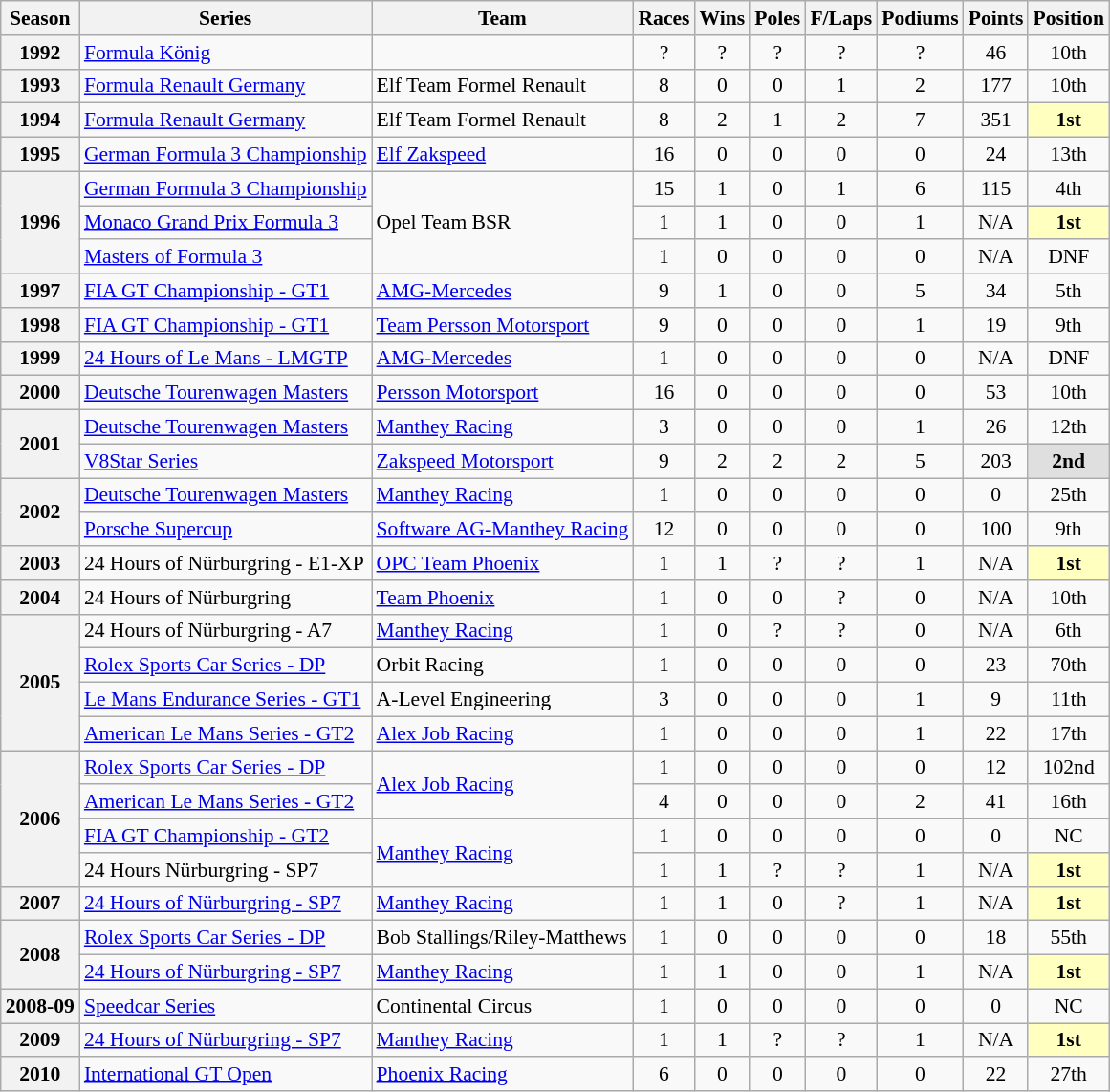<table class="wikitable" style="font-size: 90%; text-align:center">
<tr>
<th>Season</th>
<th>Series</th>
<th>Team</th>
<th>Races</th>
<th>Wins</th>
<th>Poles</th>
<th>F/Laps</th>
<th>Podiums</th>
<th>Points</th>
<th>Position</th>
</tr>
<tr>
<th rowspan=1>1992</th>
<td align=left><a href='#'>Formula König</a></td>
<td></td>
<td>?</td>
<td>?</td>
<td>?</td>
<td>?</td>
<td>?</td>
<td>46</td>
<td>10th</td>
</tr>
<tr>
<th rowspan=1>1993</th>
<td align="left"><a href='#'>Formula Renault Germany</a></td>
<td align="left">Elf Team Formel Renault</td>
<td>8</td>
<td>0</td>
<td>0</td>
<td>1</td>
<td>2</td>
<td>177</td>
<td>10th</td>
</tr>
<tr>
<th rowspan=1>1994</th>
<td align=left><a href='#'>Formula Renault Germany</a></td>
<td align=left>Elf Team Formel Renault</td>
<td>8</td>
<td>2</td>
<td>1</td>
<td>2</td>
<td>7</td>
<td>351</td>
<td style="background:#FFFFBF;"><strong>1st</strong></td>
</tr>
<tr>
<th rowspan=1>1995</th>
<td align="left"><a href='#'>German Formula 3 Championship</a></td>
<td align=left><a href='#'>Elf Zakspeed</a></td>
<td>16</td>
<td>0</td>
<td>0</td>
<td>0</td>
<td>0</td>
<td>24</td>
<td>13th</td>
</tr>
<tr>
<th rowspan=3>1996</th>
<td align=left><a href='#'>German Formula 3 Championship</a></td>
<td rowspan="3" align="left">Opel Team BSR</td>
<td>15</td>
<td>1</td>
<td>0</td>
<td>1</td>
<td>6</td>
<td>115</td>
<td>4th</td>
</tr>
<tr>
<td align=left><a href='#'>Monaco Grand Prix Formula 3</a></td>
<td>1</td>
<td>1</td>
<td>0</td>
<td>0</td>
<td>1</td>
<td>N/A</td>
<td style="background:#FFFFBF;"><strong>1st</strong></td>
</tr>
<tr>
<td align=left><a href='#'>Masters of Formula 3</a></td>
<td>1</td>
<td>0</td>
<td>0</td>
<td>0</td>
<td>0</td>
<td>N/A</td>
<td>DNF</td>
</tr>
<tr>
<th rowspan=1>1997</th>
<td align="left"><a href='#'>FIA GT Championship - GT1</a></td>
<td align=left><a href='#'>AMG-Mercedes</a></td>
<td>9</td>
<td>1</td>
<td>0</td>
<td>0</td>
<td>5</td>
<td>34</td>
<td>5th</td>
</tr>
<tr>
<th rowspan=1>1998</th>
<td align=left><a href='#'>FIA GT Championship - GT1</a></td>
<td align="left"><a href='#'>Team Persson Motorsport</a></td>
<td>9</td>
<td>0</td>
<td>0</td>
<td>0</td>
<td>1</td>
<td>19</td>
<td>9th</td>
</tr>
<tr>
<th rowspan=1>1999</th>
<td align=left><a href='#'>24 Hours of Le Mans - LMGTP</a></td>
<td align=left><a href='#'>AMG-Mercedes</a></td>
<td>1</td>
<td>0</td>
<td>0</td>
<td>0</td>
<td>0</td>
<td>N/A</td>
<td>DNF</td>
</tr>
<tr>
<th rowspan=1>2000</th>
<td align="left"><a href='#'>Deutsche Tourenwagen Masters</a></td>
<td align=left><a href='#'>Persson Motorsport</a></td>
<td>16</td>
<td>0</td>
<td>0</td>
<td>0</td>
<td>0</td>
<td>53</td>
<td>10th</td>
</tr>
<tr>
<th rowspan=2>2001</th>
<td align=left><a href='#'>Deutsche Tourenwagen Masters</a></td>
<td align="left"><a href='#'>Manthey Racing</a></td>
<td>3</td>
<td>0</td>
<td>0</td>
<td>0</td>
<td>1</td>
<td>26</td>
<td>12th</td>
</tr>
<tr>
<td align=left><a href='#'>V8Star Series</a></td>
<td align=left><a href='#'>Zakspeed Motorsport</a></td>
<td>9</td>
<td>2</td>
<td>2</td>
<td>2</td>
<td>5</td>
<td>203</td>
<td style="background:#DFDFDF;"><strong>2nd</strong></td>
</tr>
<tr>
<th rowspan=2>2002</th>
<td align=left><a href='#'>Deutsche Tourenwagen Masters</a></td>
<td align="left"><a href='#'>Manthey Racing</a></td>
<td>1</td>
<td>0</td>
<td>0</td>
<td>0</td>
<td>0</td>
<td>0</td>
<td>25th</td>
</tr>
<tr>
<td align=left><a href='#'>Porsche Supercup</a></td>
<td align=left><a href='#'>Software AG-Manthey Racing</a></td>
<td>12</td>
<td>0</td>
<td>0</td>
<td>0</td>
<td>0</td>
<td>100</td>
<td>9th</td>
</tr>
<tr>
<th rowspan=1>2003</th>
<td align="left">24 Hours of Nürburgring - E1-XP</td>
<td align="left"><a href='#'>OPC Team Phoenix</a></td>
<td>1</td>
<td>1</td>
<td>?</td>
<td>?</td>
<td>1</td>
<td>N/A</td>
<td style="background:#FFFFBF;"><strong>1st</strong></td>
</tr>
<tr>
<th rowspan=1>2004</th>
<td align=left>24 Hours of Nürburgring</td>
<td align=left><a href='#'>Team Phoenix</a></td>
<td>1</td>
<td>0</td>
<td>0</td>
<td>?</td>
<td>0</td>
<td>N/A</td>
<td>10th</td>
</tr>
<tr>
<th rowspan=4>2005</th>
<td align=left>24 Hours of Nürburgring - A7</td>
<td align="left"><a href='#'>Manthey Racing</a></td>
<td>1</td>
<td>0</td>
<td>?</td>
<td>?</td>
<td>0</td>
<td>N/A</td>
<td>6th</td>
</tr>
<tr>
<td align=left><a href='#'>Rolex Sports Car Series - DP</a></td>
<td align=left>Orbit Racing</td>
<td>1</td>
<td>0</td>
<td>0</td>
<td>0</td>
<td>0</td>
<td>23</td>
<td>70th</td>
</tr>
<tr>
<td align=left><a href='#'>Le Mans Endurance Series - GT1</a></td>
<td align=left>A-Level Engineering</td>
<td>3</td>
<td>0</td>
<td>0</td>
<td>0</td>
<td>1</td>
<td>9</td>
<td>11th</td>
</tr>
<tr>
<td align=left><a href='#'>American Le Mans Series - GT2</a></td>
<td align="left"><a href='#'>Alex Job Racing</a></td>
<td>1</td>
<td>0</td>
<td>0</td>
<td>0</td>
<td>1</td>
<td>22</td>
<td>17th</td>
</tr>
<tr>
<th rowspan=4>2006</th>
<td align=left><a href='#'>Rolex Sports Car Series - DP</a></td>
<td rowspan="2" align=left><a href='#'>Alex Job Racing</a></td>
<td>1</td>
<td>0</td>
<td>0</td>
<td>0</td>
<td>0</td>
<td>12</td>
<td>102nd</td>
</tr>
<tr>
<td align=left><a href='#'>American Le Mans Series - GT2</a></td>
<td>4</td>
<td>0</td>
<td>0</td>
<td>0</td>
<td>2</td>
<td>41</td>
<td>16th</td>
</tr>
<tr>
<td align="left"><a href='#'>FIA GT Championship - GT2</a></td>
<td rowspan="2" align=left><a href='#'>Manthey Racing</a></td>
<td>1</td>
<td>0</td>
<td>0</td>
<td>0</td>
<td>0</td>
<td>0</td>
<td>NC</td>
</tr>
<tr>
<td align="left">24 Hours Nürburgring - SP7</td>
<td>1</td>
<td>1</td>
<td>?</td>
<td>?</td>
<td>1</td>
<td>N/A</td>
<td style="background:#FFFFBF;"><strong>1st</strong></td>
</tr>
<tr>
<th rowspan=1>2007</th>
<td align=left><a href='#'>24 Hours of Nürburgring - SP7</a></td>
<td align=left><a href='#'>Manthey Racing</a></td>
<td>1</td>
<td>1</td>
<td>0</td>
<td>?</td>
<td>1</td>
<td>N/A</td>
<td style="background:#FFFFBF;"><strong>1st</strong></td>
</tr>
<tr>
<th rowspan=2>2008</th>
<td align=left><a href='#'>Rolex Sports Car Series - DP</a></td>
<td align=left>Bob Stallings/Riley-Matthews</td>
<td>1</td>
<td>0</td>
<td>0</td>
<td>0</td>
<td>0</td>
<td>18</td>
<td>55th</td>
</tr>
<tr>
<td align="left"><a href='#'>24 Hours of Nürburgring - SP7</a></td>
<td align="left"><a href='#'>Manthey Racing</a></td>
<td>1</td>
<td>1</td>
<td>0</td>
<td>0</td>
<td>1</td>
<td>N/A</td>
<td style="background:#FFFFBF;"><strong>1st</strong></td>
</tr>
<tr>
<th>2008-09</th>
<td align="left"><a href='#'>Speedcar Series</a></td>
<td align="left">Continental Circus</td>
<td>1</td>
<td>0</td>
<td>0</td>
<td>0</td>
<td>0</td>
<td>0</td>
<td>NC</td>
</tr>
<tr>
<th>2009</th>
<td align=left><a href='#'>24 Hours of Nürburgring - SP7</a></td>
<td align=left><a href='#'>Manthey Racing</a></td>
<td>1</td>
<td>1</td>
<td>?</td>
<td>?</td>
<td>1</td>
<td>N/A</td>
<td style="background:#FFFFBF;"><strong>1st</strong></td>
</tr>
<tr>
<th rowspan=1>2010</th>
<td align=left><a href='#'>International GT Open</a></td>
<td align=left><a href='#'>Phoenix Racing</a></td>
<td>6</td>
<td>0</td>
<td>0</td>
<td>0</td>
<td>0</td>
<td>22</td>
<td>27th</td>
</tr>
</table>
